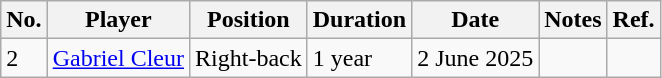<table class="wikitable">
<tr>
<th scope="col">No.</th>
<th scope="col">Player</th>
<th scope="col">Position</th>
<th scope="col">Duration</th>
<th scope="col">Date</th>
<th scope="col">Notes</th>
<th class="unsortable" scope="col">Ref.</th>
</tr>
<tr>
<td>2</td>
<td><a href='#'>Gabriel Cleur</a></td>
<td>Right-back</td>
<td>1 year</td>
<td>2 June 2025</td>
<td></td>
<td></td>
</tr>
</table>
